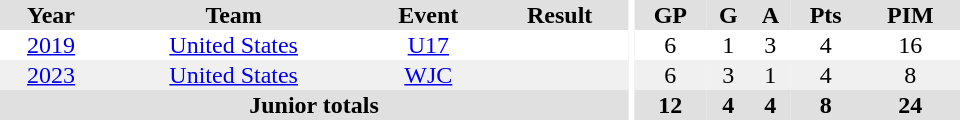<table border="0" cellpadding="1" cellspacing="0" ID="Table3" style="text-align:center; width:40em">
<tr bgcolor="#e0e0e0">
<th>Year</th>
<th>Team</th>
<th>Event</th>
<th>Result</th>
<th rowspan="99" bgcolor="#ffffff"></th>
<th>GP</th>
<th>G</th>
<th>A</th>
<th>Pts</th>
<th>PIM</th>
</tr>
<tr>
<td><a href='#'>2019</a></td>
<td><a href='#'>United States</a></td>
<td><a href='#'>U17</a></td>
<td></td>
<td>6</td>
<td>1</td>
<td>3</td>
<td>4</td>
<td>16</td>
</tr>
<tr bgcolor="#f0f0f0">
<td><a href='#'>2023</a></td>
<td><a href='#'>United States</a></td>
<td><a href='#'>WJC</a></td>
<td></td>
<td>6</td>
<td>3</td>
<td>1</td>
<td>4</td>
<td>8</td>
</tr>
<tr bgcolor="#e0e0e0">
<th colspan="4">Junior totals</th>
<th>12</th>
<th>4</th>
<th>4</th>
<th>8</th>
<th>24</th>
</tr>
</table>
